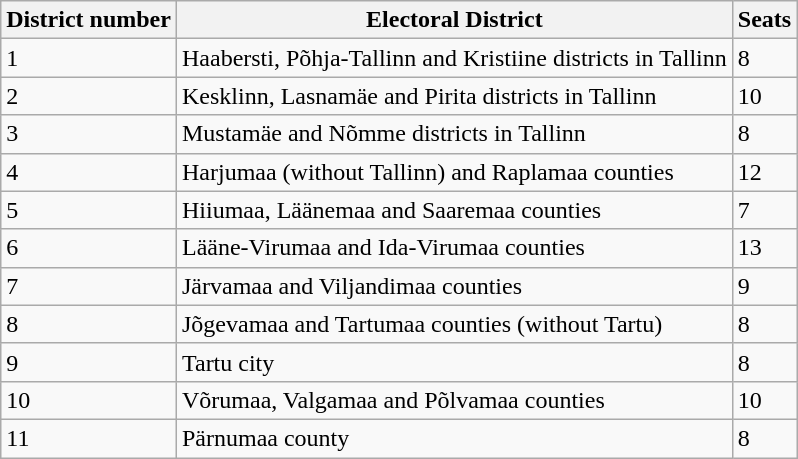<table class="wikitable">
<tr>
<th>District number</th>
<th>Electoral District</th>
<th>Seats</th>
</tr>
<tr>
<td>1</td>
<td>Haabersti, Põhja-Tallinn and Kristiine districts in Tallinn</td>
<td>8</td>
</tr>
<tr>
<td>2</td>
<td>Kesklinn, Lasnamäe and Pirita districts in Tallinn</td>
<td>10</td>
</tr>
<tr>
<td>3</td>
<td>Mustamäe and Nõmme districts in Tallinn</td>
<td>8</td>
</tr>
<tr>
<td>4</td>
<td>Harjumaa (without Tallinn) and Raplamaa counties</td>
<td>12</td>
</tr>
<tr>
<td>5</td>
<td>Hiiumaa, Läänemaa and Saaremaa counties</td>
<td>7</td>
</tr>
<tr>
<td>6</td>
<td>Lääne-Virumaa and Ida-Virumaa counties</td>
<td>13</td>
</tr>
<tr>
<td>7</td>
<td>Järvamaa and Viljandimaa counties</td>
<td>9</td>
</tr>
<tr>
<td>8</td>
<td>Jõgevamaa and Tartumaa counties (without Tartu)</td>
<td>8</td>
</tr>
<tr>
<td>9</td>
<td>Tartu city</td>
<td>8</td>
</tr>
<tr>
<td>10</td>
<td>Võrumaa, Valgamaa and Põlvamaa counties</td>
<td>10</td>
</tr>
<tr>
<td>11</td>
<td>Pärnumaa county</td>
<td>8</td>
</tr>
</table>
